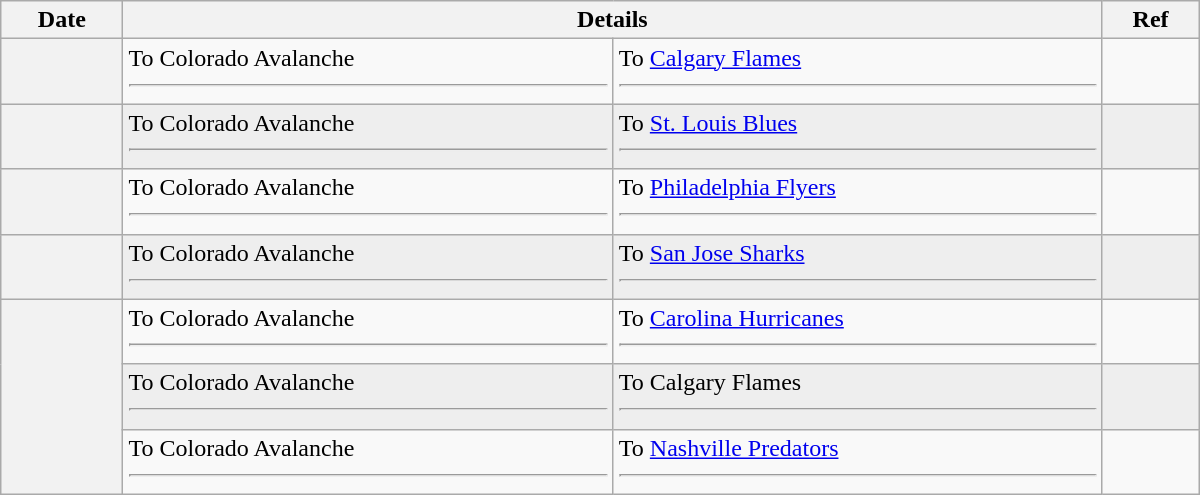<table class="wikitable plainrowheaders" style="width: 50em;">
<tr>
<th scope="col">Date</th>
<th scope="col" colspan="2">Details</th>
<th scope="col">Ref</th>
</tr>
<tr>
<th scope="row"></th>
<td valign="top">To Colorado Avalanche <hr></td>
<td valign="top">To <a href='#'>Calgary Flames</a> <hr></td>
<td></td>
</tr>
<tr bgcolor="#eeeeee">
<th scope="row"></th>
<td valign="top">To Colorado Avalanche <hr></td>
<td valign="top">To <a href='#'>St. Louis Blues</a> <hr></td>
<td></td>
</tr>
<tr>
<th scope="row"></th>
<td valign="top">To Colorado Avalanche <hr></td>
<td valign="top">To <a href='#'>Philadelphia Flyers</a> <hr></td>
<td></td>
</tr>
<tr bgcolor="#eeeeee">
<th scope="row"></th>
<td valign="top">To Colorado Avalanche <hr></td>
<td valign="top">To <a href='#'>San Jose Sharks</a> <hr></td>
<td></td>
</tr>
<tr>
<th scope="row" rowspan=3></th>
<td valign="top">To Colorado Avalanche <hr></td>
<td valign="top">To <a href='#'>Carolina Hurricanes</a> <hr></td>
<td></td>
</tr>
<tr bgcolor="#eeeeee">
<td valign="top">To Colorado Avalanche <hr></td>
<td valign="top">To Calgary Flames <hr></td>
<td></td>
</tr>
<tr>
<td valign="top">To Colorado Avalanche <hr></td>
<td valign="top">To <a href='#'>Nashville Predators</a> <hr></td>
<td></td>
</tr>
</table>
